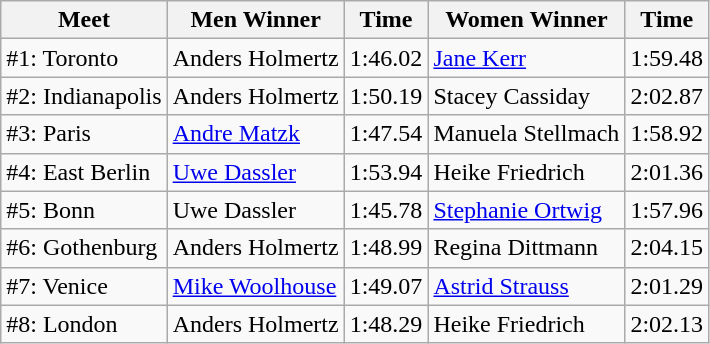<table class=wikitable>
<tr>
<th>Meet</th>
<th>Men Winner</th>
<th>Time</th>
<th>Women Winner</th>
<th>Time</th>
</tr>
<tr>
<td>#1: Toronto</td>
<td> Anders Holmertz</td>
<td align=center>1:46.02</td>
<td> <a href='#'>Jane Kerr</a></td>
<td align=center>1:59.48</td>
</tr>
<tr>
<td>#2: Indianapolis</td>
<td> Anders Holmertz</td>
<td align=center>1:50.19</td>
<td> Stacey Cassiday</td>
<td align="center">2:02.87</td>
</tr>
<tr>
<td>#3: Paris</td>
<td> <a href='#'>Andre Matzk</a></td>
<td align=center>1:47.54</td>
<td> Manuela Stellmach</td>
<td align=center>1:58.92</td>
</tr>
<tr>
<td>#4: East Berlin</td>
<td> <a href='#'>Uwe Dassler</a></td>
<td align=center>1:53.94</td>
<td> Heike Friedrich</td>
<td align=center>2:01.36</td>
</tr>
<tr>
<td>#5: Bonn</td>
<td> Uwe Dassler</td>
<td align=center>1:45.78</td>
<td> <a href='#'>Stephanie Ortwig</a></td>
<td align=center>1:57.96</td>
</tr>
<tr>
<td>#6: Gothenburg</td>
<td> Anders Holmertz</td>
<td align=center>1:48.99</td>
<td> Regina Dittmann</td>
<td align=center>2:04.15</td>
</tr>
<tr>
<td>#7: Venice</td>
<td> <a href='#'>Mike Woolhouse</a></td>
<td align=center>1:49.07</td>
<td> <a href='#'>Astrid Strauss</a></td>
<td align=center>2:01.29</td>
</tr>
<tr>
<td>#8: London</td>
<td> Anders Holmertz</td>
<td align=center>1:48.29</td>
<td> Heike Friedrich</td>
<td align=center>2:02.13</td>
</tr>
</table>
